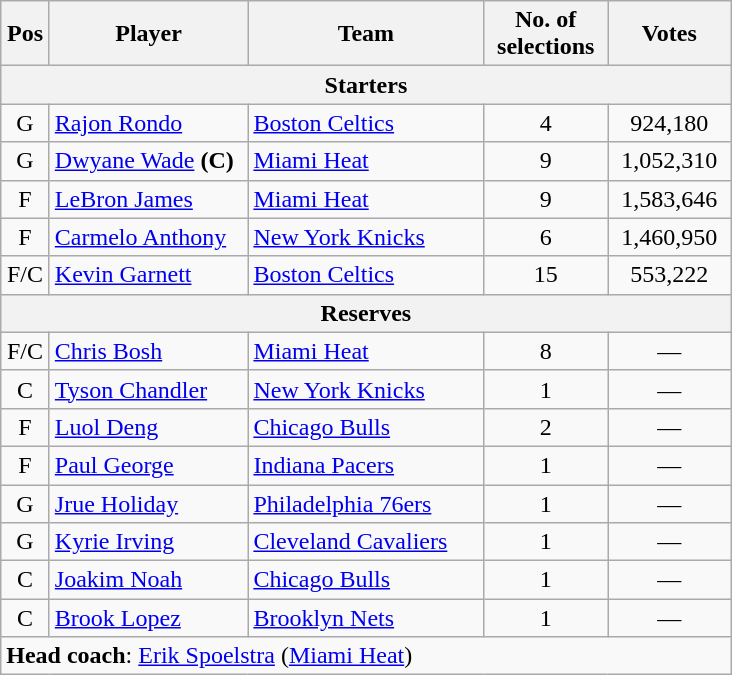<table class="wikitable" style="text-align:center">
<tr>
<th scope="col" style="width:25px;">Pos</th>
<th scope="col" style="width:125px;">Player</th>
<th scope="col" style="width:150px;">Team</th>
<th scope="col" style="width:75px;">No. of selections</th>
<th scope="col" style="width:75px;">Votes</th>
</tr>
<tr>
<th scope="col" colspan="5">Starters</th>
</tr>
<tr>
<td>G</td>
<td style="text-align:left"><a href='#'>Rajon Rondo</a> </td>
<td style="text-align:left"><a href='#'>Boston Celtics</a></td>
<td>4</td>
<td>924,180</td>
</tr>
<tr>
<td>G</td>
<td style="text-align:left"><a href='#'>Dwyane Wade</a> <strong>(C)</strong></td>
<td style="text-align:left"><a href='#'>Miami Heat</a></td>
<td>9</td>
<td>1,052,310</td>
</tr>
<tr>
<td>F</td>
<td style="text-align:left"><a href='#'>LeBron James</a></td>
<td style="text-align:left"><a href='#'>Miami Heat</a></td>
<td>9</td>
<td>1,583,646</td>
</tr>
<tr>
<td>F</td>
<td style="text-align:left"><a href='#'>Carmelo Anthony</a></td>
<td style="text-align:left"><a href='#'>New York Knicks</a></td>
<td>6</td>
<td>1,460,950</td>
</tr>
<tr>
<td>F/C</td>
<td style="text-align:left"><a href='#'>Kevin Garnett</a></td>
<td style="text-align:left"><a href='#'>Boston Celtics</a></td>
<td>15</td>
<td>553,222</td>
</tr>
<tr>
<th scope="col" colspan="5">Reserves</th>
</tr>
<tr>
<td>F/C</td>
<td style="text-align:left"><a href='#'>Chris Bosh</a></td>
<td style="text-align:left"><a href='#'>Miami Heat</a></td>
<td>8</td>
<td>—</td>
</tr>
<tr>
<td>C</td>
<td style="text-align:left"><a href='#'>Tyson Chandler</a></td>
<td style="text-align:left"><a href='#'>New York Knicks</a></td>
<td>1</td>
<td>—</td>
</tr>
<tr>
<td>F</td>
<td style="text-align:left"><a href='#'>Luol Deng</a></td>
<td style="text-align:left"><a href='#'>Chicago Bulls</a></td>
<td>2</td>
<td>—</td>
</tr>
<tr>
<td>F</td>
<td style="text-align:left"><a href='#'>Paul George</a></td>
<td style="text-align:left"><a href='#'>Indiana Pacers</a></td>
<td>1</td>
<td>—</td>
</tr>
<tr>
<td>G</td>
<td style="text-align:left"><a href='#'>Jrue Holiday</a></td>
<td style="text-align:left"><a href='#'>Philadelphia 76ers</a></td>
<td>1</td>
<td>—</td>
</tr>
<tr>
<td>G</td>
<td style="text-align:left"><a href='#'>Kyrie Irving</a></td>
<td style="text-align:left"><a href='#'>Cleveland Cavaliers</a></td>
<td>1</td>
<td>—</td>
</tr>
<tr>
<td>C</td>
<td style="text-align:left"><a href='#'>Joakim Noah</a></td>
<td style="text-align:left"><a href='#'>Chicago Bulls</a></td>
<td>1</td>
<td>—</td>
</tr>
<tr>
<td>C</td>
<td style="text-align:left"><a href='#'>Brook Lopez</a></td>
<td style="text-align:left"><a href='#'>Brooklyn Nets</a></td>
<td>1</td>
<td>—</td>
</tr>
<tr>
<td style="text-align:left" colspan="5"><strong>Head coach</strong>: <a href='#'>Erik Spoelstra</a> (<a href='#'>Miami Heat</a>)</td>
</tr>
</table>
